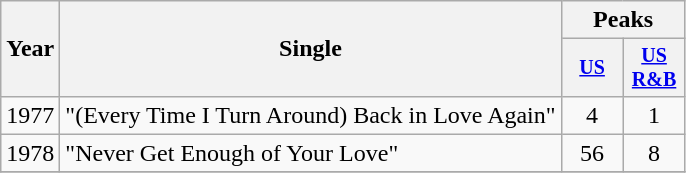<table class="wikitable" style="text-align:center;">
<tr>
<th rowspan="2">Year</th>
<th rowspan="2">Single</th>
<th colspan="2">Peaks</th>
</tr>
<tr style="font-size:smaller;">
<th width="35"><a href='#'>US</a><br></th>
<th width="35"><a href='#'>US<br>R&B</a><br></th>
</tr>
<tr>
<td rowspan="1">1977</td>
<td align="left">"(Every Time I Turn Around) Back in Love Again"</td>
<td>4</td>
<td>1</td>
</tr>
<tr>
<td rowspan="1">1978</td>
<td align="left">"Never Get Enough of Your Love"</td>
<td>56</td>
<td>8</td>
</tr>
<tr>
</tr>
</table>
